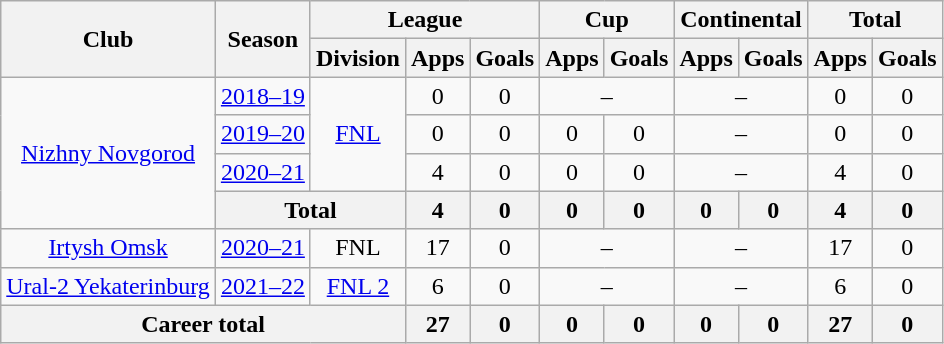<table class="wikitable" style="text-align: center;">
<tr>
<th rowspan=2>Club</th>
<th rowspan=2>Season</th>
<th colspan=3>League</th>
<th colspan=2>Cup</th>
<th colspan=2>Continental</th>
<th colspan=2>Total</th>
</tr>
<tr>
<th>Division</th>
<th>Apps</th>
<th>Goals</th>
<th>Apps</th>
<th>Goals</th>
<th>Apps</th>
<th>Goals</th>
<th>Apps</th>
<th>Goals</th>
</tr>
<tr>
<td rowspan="4"><a href='#'>Nizhny Novgorod</a></td>
<td><a href='#'>2018–19</a></td>
<td rowspan="3"><a href='#'>FNL</a></td>
<td>0</td>
<td>0</td>
<td colspan=2>–</td>
<td colspan=2>–</td>
<td>0</td>
<td>0</td>
</tr>
<tr>
<td><a href='#'>2019–20</a></td>
<td>0</td>
<td>0</td>
<td>0</td>
<td>0</td>
<td colspan=2>–</td>
<td>0</td>
<td>0</td>
</tr>
<tr>
<td><a href='#'>2020–21</a></td>
<td>4</td>
<td>0</td>
<td>0</td>
<td>0</td>
<td colspan=2>–</td>
<td>4</td>
<td>0</td>
</tr>
<tr>
<th colspan=2>Total</th>
<th>4</th>
<th>0</th>
<th>0</th>
<th>0</th>
<th>0</th>
<th>0</th>
<th>4</th>
<th>0</th>
</tr>
<tr>
<td><a href='#'>Irtysh Omsk</a></td>
<td><a href='#'>2020–21</a></td>
<td>FNL</td>
<td>17</td>
<td>0</td>
<td colspan=2>–</td>
<td colspan=2>–</td>
<td>17</td>
<td>0</td>
</tr>
<tr>
<td><a href='#'>Ural-2 Yekaterinburg</a></td>
<td><a href='#'>2021–22</a></td>
<td><a href='#'>FNL 2</a></td>
<td>6</td>
<td>0</td>
<td colspan=2>–</td>
<td colspan=2>–</td>
<td>6</td>
<td>0</td>
</tr>
<tr>
<th colspan=3>Career total</th>
<th>27</th>
<th>0</th>
<th>0</th>
<th>0</th>
<th>0</th>
<th>0</th>
<th>27</th>
<th>0</th>
</tr>
</table>
